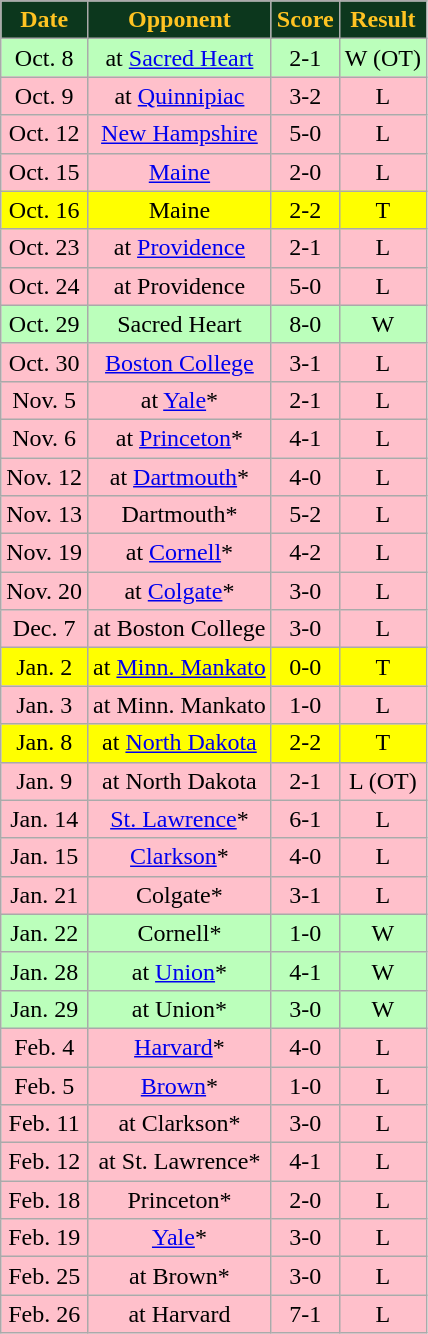<table class="wikitable">
<tr align="center"  style="background:#0C371D;color:#ffc322;">
<td><strong>Date</strong></td>
<td><strong>Opponent</strong></td>
<td><strong>Score</strong></td>
<td><strong>Result</strong></td>
</tr>
<tr align="center" bgcolor="bbffbb">
<td>Oct. 8</td>
<td>at <a href='#'>Sacred Heart</a></td>
<td>2-1</td>
<td>W (OT)</td>
</tr>
<tr align="center" bgcolor="pink">
<td>Oct. 9</td>
<td>at <a href='#'>Quinnipiac</a></td>
<td>3-2</td>
<td>L</td>
</tr>
<tr align="center" bgcolor="pink">
<td>Oct. 12</td>
<td><a href='#'>New Hampshire</a></td>
<td>5-0</td>
<td>L</td>
</tr>
<tr align="center" bgcolor="pink">
<td>Oct. 15</td>
<td><a href='#'>Maine</a></td>
<td>2-0</td>
<td>L</td>
</tr>
<tr align="center" bgcolor="yellow">
<td>Oct. 16</td>
<td>Maine</td>
<td>2-2</td>
<td>T</td>
</tr>
<tr align="center" bgcolor="pink">
<td>Oct. 23</td>
<td>at <a href='#'>Providence</a></td>
<td>2-1</td>
<td>L</td>
</tr>
<tr align="center" bgcolor="pink">
<td>Oct. 24</td>
<td>at Providence</td>
<td>5-0</td>
<td>L</td>
</tr>
<tr align="center" bgcolor="bbffbb">
<td>Oct. 29</td>
<td>Sacred Heart</td>
<td>8-0</td>
<td>W</td>
</tr>
<tr align="center" bgcolor="pink">
<td>Oct. 30</td>
<td><a href='#'>Boston College</a></td>
<td>3-1</td>
<td>L</td>
</tr>
<tr align="center" bgcolor="pink">
<td>Nov. 5</td>
<td>at <a href='#'>Yale</a>*</td>
<td>2-1</td>
<td>L</td>
</tr>
<tr align="center" bgcolor="pink">
<td>Nov. 6</td>
<td>at <a href='#'>Princeton</a>*</td>
<td>4-1</td>
<td>L</td>
</tr>
<tr align="center" bgcolor="pink">
<td>Nov. 12</td>
<td>at <a href='#'>Dartmouth</a>*</td>
<td>4-0</td>
<td>L</td>
</tr>
<tr align="center" bgcolor="pink">
<td>Nov. 13</td>
<td>Dartmouth*</td>
<td>5-2</td>
<td>L</td>
</tr>
<tr align="center" bgcolor="pink">
<td>Nov. 19</td>
<td>at <a href='#'>Cornell</a>*</td>
<td>4-2</td>
<td>L</td>
</tr>
<tr align="center" bgcolor="pink">
<td>Nov. 20</td>
<td>at <a href='#'>Colgate</a>*</td>
<td>3-0</td>
<td>L</td>
</tr>
<tr align="center" bgcolor="pink">
<td>Dec. 7</td>
<td>at Boston College</td>
<td>3-0</td>
<td>L</td>
</tr>
<tr align="center" bgcolor="yellow">
<td>Jan. 2</td>
<td>at <a href='#'>Minn. Mankato</a></td>
<td>0-0</td>
<td>T</td>
</tr>
<tr align="center" bgcolor="pink">
<td>Jan. 3</td>
<td>at Minn. Mankato</td>
<td>1-0</td>
<td>L</td>
</tr>
<tr align="center" bgcolor=" yellow ">
<td>Jan. 8</td>
<td>at <a href='#'>North Dakota</a></td>
<td>2-2</td>
<td>T</td>
</tr>
<tr align="center" bgcolor="pink">
<td>Jan. 9</td>
<td>at North Dakota</td>
<td>2-1</td>
<td>L (OT)</td>
</tr>
<tr align="center" bgcolor="pink">
<td>Jan. 14</td>
<td><a href='#'>St. Lawrence</a>*</td>
<td>6-1</td>
<td>L</td>
</tr>
<tr align="center" bgcolor="pink">
<td>Jan. 15</td>
<td><a href='#'>Clarkson</a>*</td>
<td>4-0</td>
<td>L</td>
</tr>
<tr align="center" bgcolor="pink">
<td>Jan. 21</td>
<td>Colgate*</td>
<td>3-1</td>
<td>L</td>
</tr>
<tr align="center" bgcolor="bbffbb">
<td>Jan. 22</td>
<td>Cornell*</td>
<td>1-0</td>
<td>W</td>
</tr>
<tr align="center" bgcolor="bbffbb">
<td>Jan. 28</td>
<td>at <a href='#'>Union</a>*</td>
<td>4-1</td>
<td>W</td>
</tr>
<tr align="center" bgcolor="bbffbb">
<td>Jan. 29</td>
<td>at Union*</td>
<td>3-0</td>
<td>W</td>
</tr>
<tr align="center" bgcolor="pink">
<td>Feb. 4</td>
<td><a href='#'>Harvard</a>*</td>
<td>4-0</td>
<td>L</td>
</tr>
<tr align="center" bgcolor="pink">
<td>Feb. 5</td>
<td><a href='#'>Brown</a>*</td>
<td>1-0</td>
<td>L</td>
</tr>
<tr align="center" bgcolor="pink">
<td>Feb. 11</td>
<td>at Clarkson*</td>
<td>3-0</td>
<td>L</td>
</tr>
<tr align="center" bgcolor="pink">
<td>Feb. 12</td>
<td>at St. Lawrence*</td>
<td>4-1</td>
<td>L</td>
</tr>
<tr align="center" bgcolor="pink">
<td>Feb. 18</td>
<td>Princeton*</td>
<td>2-0</td>
<td>L</td>
</tr>
<tr align="center" bgcolor="pink">
<td>Feb. 19</td>
<td><a href='#'>Yale</a>*</td>
<td>3-0</td>
<td>L</td>
</tr>
<tr align="center" bgcolor="pink">
<td>Feb. 25</td>
<td>at Brown*</td>
<td>3-0</td>
<td>L</td>
</tr>
<tr align="center" bgcolor="pink">
<td>Feb. 26</td>
<td>at Harvard</td>
<td>7-1</td>
<td>L</td>
</tr>
</table>
